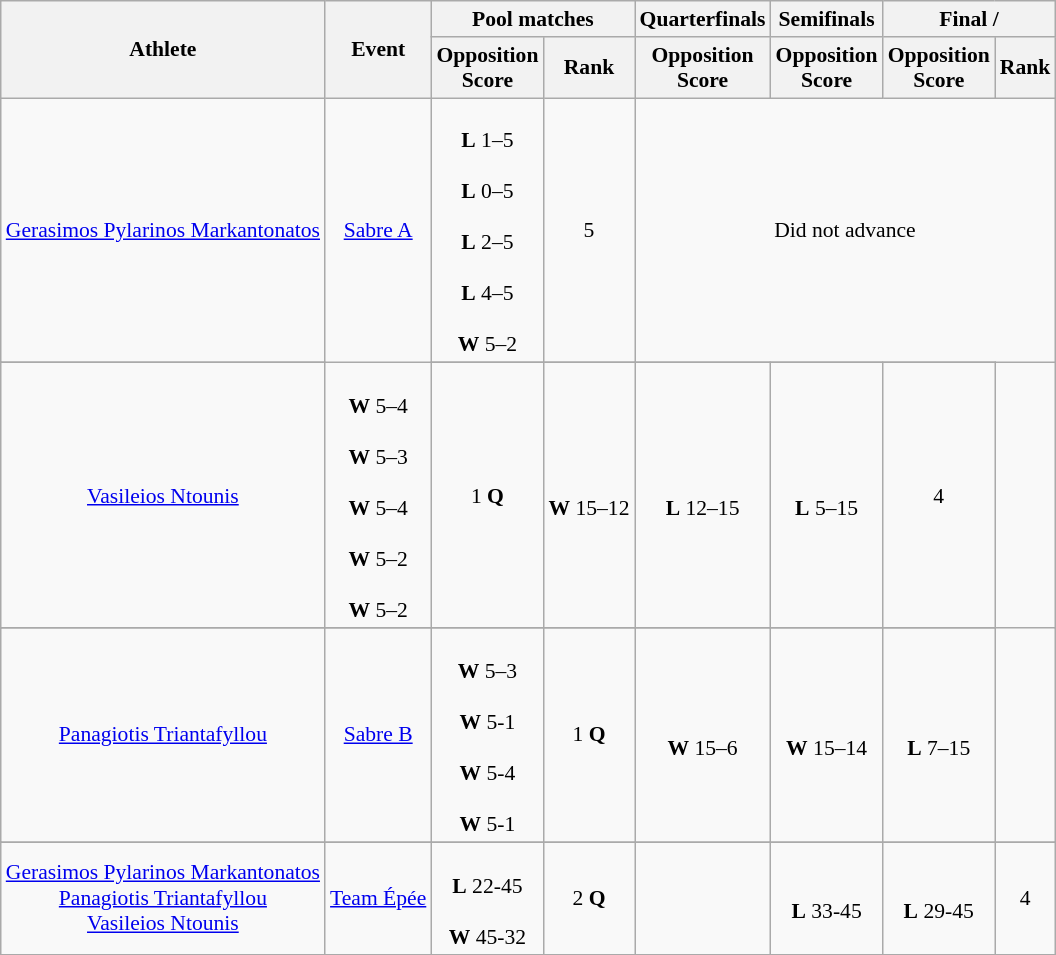<table class=wikitable style="font-size:90%">
<tr>
<th rowspan="2">Athlete</th>
<th rowspan="2">Event</th>
<th colspan="2">Pool matches</th>
<th>Quarterfinals</th>
<th>Semifinals</th>
<th colspan=2>Final / </th>
</tr>
<tr>
<th>Opposition<br>Score</th>
<th>Rank</th>
<th>Opposition<br>Score</th>
<th>Opposition<br>Score</th>
<th>Opposition<br>Score</th>
<th>Rank</th>
</tr>
<tr align=center>
<td><a href='#'>Gerasimos Pylarinos Markantonatos</a></td>
<td rowspan=2><a href='#'>Sabre A</a></td>
<td><br><strong>L</strong> 1–5<br><br><strong>L</strong> 0–5<br><br><strong>L</strong> 2–5<br><br><strong>L</strong> 4–5<br><br><strong>W</strong> 5–2</td>
<td>5</td>
<td colspan=4>Did not advance</td>
</tr>
<tr>
</tr>
<tr align=center>
<td><a href='#'>Vasileios Ntounis</a></td>
<td><br><strong>W</strong> 5–4<br><br><strong>W</strong> 5–3<br><br><strong>W</strong> 5–4<br><br><strong>W</strong> 5–2<br><br><strong>W</strong> 5–2</td>
<td>1 <strong>Q</strong></td>
<td><br><strong>W</strong> 15–12</td>
<td><br><strong>L</strong> 12–15</td>
<td><br><strong>L</strong> 5–15</td>
<td>4</td>
</tr>
<tr>
</tr>
<tr align=center>
<td><a href='#'>Panagiotis Triantafyllou</a></td>
<td><a href='#'>Sabre B</a></td>
<td><br><strong>W</strong> 5–3<br><br><strong>W</strong> 5-1<br><br><strong>W</strong> 5-4<br><br><strong>W</strong> 5-1</td>
<td>1 <strong>Q</strong></td>
<td><br><strong>W</strong> 15–6</td>
<td><br><strong>W</strong> 15–14</td>
<td><br><strong>L</strong> 7–15</td>
<td></td>
</tr>
<tr>
</tr>
<tr align=center>
<td><a href='#'>Gerasimos Pylarinos Markantonatos</a><br><a href='#'>Panagiotis Triantafyllou</a><br><a href='#'>Vasileios Ntounis</a></td>
<td align=left rowspan=2><a href='#'>Team Épée</a></td>
<td><br><strong>L</strong> 22-45<br><br><strong>W</strong> 45-32</td>
<td>2 <strong>Q</strong></td>
<td></td>
<td><br><strong>L</strong> 33-45</td>
<td><br><strong>L</strong> 29-45</td>
<td>4</td>
</tr>
<tr>
</tr>
</table>
